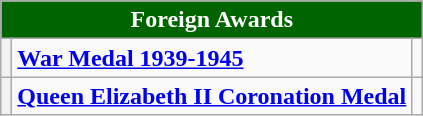<table class="wikitable">
<tr>
<th colspan="3" style="background:#006400; color:#FFFFFF; text-align:center"><strong>Foreign Awards</strong></th>
</tr>
<tr>
<th><strong></strong></th>
<td><strong><a href='#'>War Medal 1939-1945</a></strong></td>
<td></td>
</tr>
<tr>
<th><strong></strong></th>
<td><strong><a href='#'>Queen Elizabeth II Coronation Medal</a></strong></td>
<td></td>
</tr>
</table>
